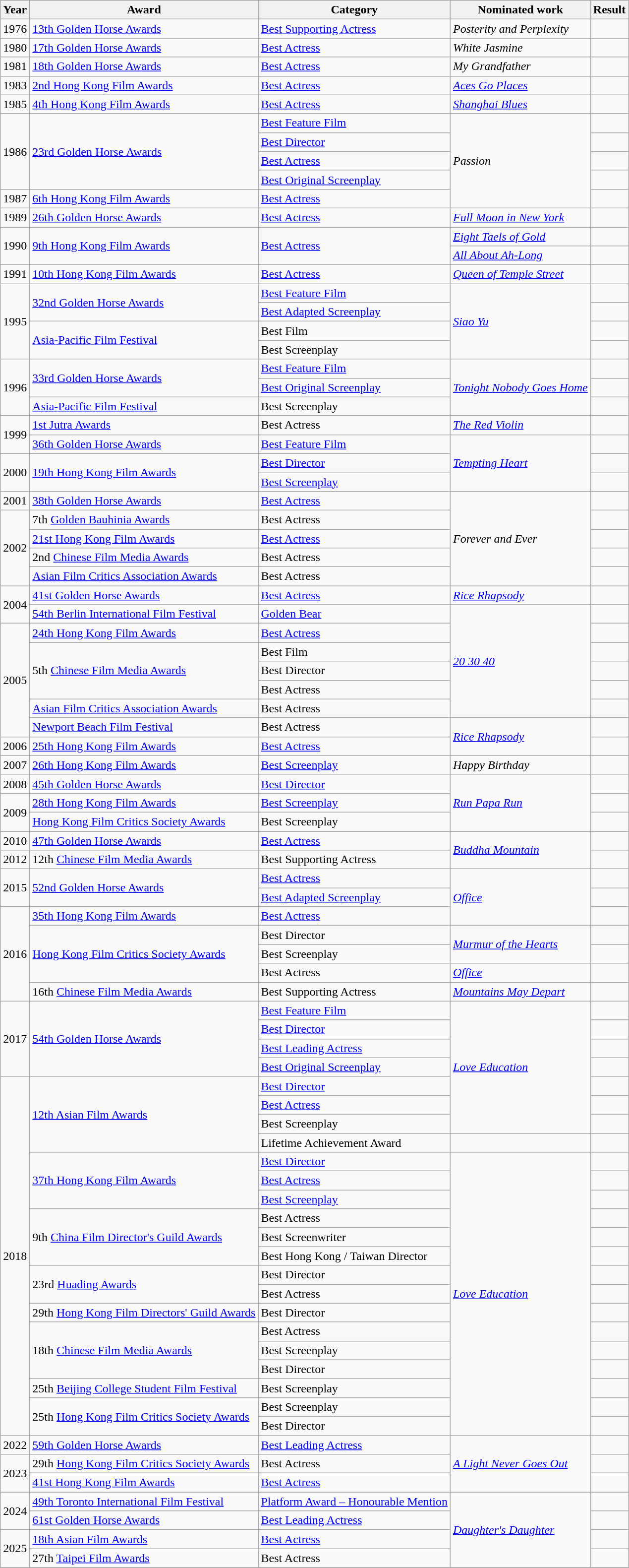<table class="wikitable sortable">
<tr>
<th>Year</th>
<th>Award</th>
<th>Category</th>
<th>Nominated work</th>
<th>Result</th>
</tr>
<tr>
<td>1976</td>
<td><a href='#'>13th Golden Horse Awards</a></td>
<td><a href='#'>Best Supporting Actress</a></td>
<td><em>Posterity and Perplexity</em></td>
<td></td>
</tr>
<tr>
<td>1980</td>
<td><a href='#'>17th Golden Horse Awards</a></td>
<td><a href='#'>Best Actress</a></td>
<td><em>White Jasmine</em></td>
<td></td>
</tr>
<tr>
<td>1981</td>
<td><a href='#'>18th Golden Horse Awards</a></td>
<td><a href='#'>Best Actress</a></td>
<td><em>My Grandfather</em></td>
<td></td>
</tr>
<tr>
<td>1983</td>
<td><a href='#'>2nd Hong Kong Film Awards</a></td>
<td><a href='#'>Best Actress</a></td>
<td><em><a href='#'>Aces Go Places</a></em></td>
<td></td>
</tr>
<tr>
<td>1985</td>
<td><a href='#'>4th Hong Kong Film Awards</a></td>
<td><a href='#'>Best Actress</a></td>
<td><em><a href='#'>Shanghai Blues</a></em></td>
<td></td>
</tr>
<tr>
<td rowspan=4>1986</td>
<td rowspan=4><a href='#'>23rd Golden Horse Awards</a></td>
<td><a href='#'>Best Feature Film</a></td>
<td rowspan=5><em> Passion</em></td>
<td></td>
</tr>
<tr>
<td><a href='#'>Best Director</a></td>
<td></td>
</tr>
<tr>
<td><a href='#'>Best Actress</a></td>
<td></td>
</tr>
<tr>
<td><a href='#'>Best Original Screenplay</a></td>
<td></td>
</tr>
<tr>
<td>1987</td>
<td><a href='#'>6th Hong Kong Film Awards</a></td>
<td><a href='#'>Best Actress</a></td>
<td></td>
</tr>
<tr>
<td>1989</td>
<td><a href='#'>26th Golden Horse Awards</a></td>
<td><a href='#'>Best Actress</a></td>
<td><em><a href='#'>Full Moon in New York</a></em></td>
<td></td>
</tr>
<tr>
<td rowspan=2>1990</td>
<td rowspan=2><a href='#'>9th Hong Kong Film Awards</a></td>
<td rowspan=2><a href='#'>Best Actress</a></td>
<td><em><a href='#'>Eight Taels of Gold</a></em></td>
<td></td>
</tr>
<tr>
<td><em><a href='#'>All About Ah-Long</a></em></td>
<td></td>
</tr>
<tr>
<td>1991</td>
<td><a href='#'>10th Hong Kong Film Awards</a></td>
<td><a href='#'>Best Actress</a></td>
<td><em><a href='#'>Queen of Temple Street</a></em></td>
<td></td>
</tr>
<tr>
<td rowspan=4>1995</td>
<td rowspan=2><a href='#'>32nd Golden Horse Awards</a></td>
<td><a href='#'>Best Feature Film</a></td>
<td rowspan=4><em><a href='#'>Siao Yu</a></em></td>
<td></td>
</tr>
<tr>
<td><a href='#'>Best Adapted Screenplay</a></td>
<td></td>
</tr>
<tr>
<td rowspan=2><a href='#'>Asia-Pacific Film Festival</a></td>
<td>Best Film</td>
<td></td>
</tr>
<tr>
<td>Best Screenplay</td>
<td></td>
</tr>
<tr>
<td rowspan=3>1996</td>
<td rowspan=2><a href='#'>33rd Golden Horse Awards</a></td>
<td><a href='#'>Best Feature Film</a></td>
<td rowspan=3><em><a href='#'>Tonight Nobody Goes Home</a></em></td>
<td></td>
</tr>
<tr>
<td><a href='#'>Best Original Screenplay</a></td>
<td></td>
</tr>
<tr>
<td><a href='#'>Asia-Pacific Film Festival</a></td>
<td>Best Screenplay</td>
<td></td>
</tr>
<tr>
<td rowspan=2>1999</td>
<td><a href='#'>1st Jutra Awards</a></td>
<td>Best Actress</td>
<td><em><a href='#'>The Red Violin</a></em></td>
<td></td>
</tr>
<tr>
<td><a href='#'>36th Golden Horse Awards</a></td>
<td><a href='#'>Best Feature Film</a></td>
<td rowspan=3><em><a href='#'>Tempting Heart</a></em></td>
<td></td>
</tr>
<tr>
<td rowspan=2>2000</td>
<td rowspan=2><a href='#'>19th Hong Kong Film Awards</a></td>
<td><a href='#'>Best Director</a></td>
<td></td>
</tr>
<tr>
<td><a href='#'>Best Screenplay</a></td>
<td></td>
</tr>
<tr>
<td>2001</td>
<td><a href='#'>38th Golden Horse Awards</a></td>
<td><a href='#'>Best Actress</a></td>
<td rowspan=5><em>Forever and Ever</em></td>
<td></td>
</tr>
<tr>
<td rowspan=4>2002</td>
<td>7th <a href='#'>Golden Bauhinia Awards</a></td>
<td>Best Actress</td>
<td></td>
</tr>
<tr>
<td><a href='#'>21st Hong Kong Film Awards</a></td>
<td><a href='#'>Best Actress</a></td>
<td></td>
</tr>
<tr>
<td>2nd <a href='#'>Chinese Film Media Awards</a></td>
<td>Best Actress</td>
<td></td>
</tr>
<tr>
<td><a href='#'>Asian Film Critics Association Awards</a></td>
<td>Best Actress</td>
<td></td>
</tr>
<tr>
<td rowspan=2>2004</td>
<td><a href='#'>41st Golden Horse Awards</a></td>
<td><a href='#'>Best Actress</a></td>
<td><em><a href='#'>Rice Rhapsody</a></em></td>
<td></td>
</tr>
<tr>
<td><a href='#'>54th Berlin International Film Festival</a></td>
<td><a href='#'>Golden Bear</a></td>
<td rowspan=6><em><a href='#'>20 30 40</a></em></td>
<td></td>
</tr>
<tr>
<td rowspan=6>2005</td>
<td><a href='#'>24th Hong Kong Film Awards</a></td>
<td><a href='#'>Best Actress</a></td>
<td></td>
</tr>
<tr>
<td rowspan=3>5th <a href='#'>Chinese Film Media Awards</a></td>
<td>Best Film</td>
<td></td>
</tr>
<tr>
<td>Best Director</td>
<td></td>
</tr>
<tr>
<td>Best Actress</td>
<td></td>
</tr>
<tr>
<td><a href='#'>Asian Film Critics Association Awards</a></td>
<td>Best Actress</td>
<td></td>
</tr>
<tr>
<td><a href='#'>Newport Beach Film Festival</a></td>
<td>Best Actress</td>
<td rowspan=2><em><a href='#'>Rice Rhapsody</a></em></td>
<td></td>
</tr>
<tr>
<td>2006</td>
<td><a href='#'>25th Hong Kong Film Awards</a></td>
<td><a href='#'>Best Actress</a></td>
<td></td>
</tr>
<tr>
<td>2007</td>
<td><a href='#'>26th Hong Kong Film Awards</a></td>
<td><a href='#'>Best Screenplay</a></td>
<td><em>Happy Birthday</em></td>
<td></td>
</tr>
<tr>
<td>2008</td>
<td><a href='#'>45th Golden Horse Awards</a></td>
<td><a href='#'>Best Director</a></td>
<td rowspan=3><em><a href='#'>Run Papa Run</a></em></td>
<td></td>
</tr>
<tr>
<td rowspan=2>2009</td>
<td><a href='#'>28th Hong Kong Film Awards</a></td>
<td><a href='#'>Best Screenplay</a></td>
<td></td>
</tr>
<tr>
<td><a href='#'>Hong Kong Film Critics Society Awards</a></td>
<td>Best Screenplay</td>
<td></td>
</tr>
<tr>
<td>2010</td>
<td><a href='#'>47th Golden Horse Awards</a></td>
<td><a href='#'>Best Actress</a></td>
<td rowspan=2><em><a href='#'>Buddha Mountain</a></em></td>
<td></td>
</tr>
<tr>
<td>2012</td>
<td>12th <a href='#'>Chinese Film Media Awards</a></td>
<td>Best Supporting Actress</td>
<td></td>
</tr>
<tr>
<td rowspan=2>2015</td>
<td rowspan=2><a href='#'>52nd Golden Horse Awards</a></td>
<td><a href='#'>Best Actress</a></td>
<td rowspan=3><em><a href='#'>Office</a></em></td>
<td></td>
</tr>
<tr>
<td><a href='#'>Best Adapted Screenplay</a></td>
<td></td>
</tr>
<tr>
<td rowspan=5>2016</td>
<td><a href='#'>35th Hong Kong Film Awards</a></td>
<td><a href='#'>Best Actress</a></td>
<td></td>
</tr>
<tr>
<td rowspan=3><a href='#'>Hong Kong Film Critics Society Awards</a></td>
<td>Best Director</td>
<td rowspan=2><em><a href='#'>Murmur of the Hearts</a></em></td>
<td></td>
</tr>
<tr>
<td>Best Screenplay</td>
<td></td>
</tr>
<tr>
<td>Best Actress</td>
<td><em><a href='#'>Office</a></em></td>
<td></td>
</tr>
<tr>
<td>16th <a href='#'>Chinese Film Media Awards</a></td>
<td>Best Supporting Actress</td>
<td><em><a href='#'>Mountains May Depart</a></em></td>
<td></td>
</tr>
<tr>
<td rowspan=4>2017</td>
<td rowspan=4><a href='#'>54th Golden Horse Awards</a></td>
<td><a href='#'>Best Feature Film</a></td>
<td rowspan=7><em><a href='#'>Love Education</a></em></td>
<td></td>
</tr>
<tr>
<td><a href='#'>Best Director</a></td>
<td></td>
</tr>
<tr>
<td><a href='#'>Best Leading Actress</a></td>
<td></td>
</tr>
<tr>
<td><a href='#'>Best Original Screenplay</a></td>
<td></td>
</tr>
<tr>
<td rowspan=19>2018</td>
<td rowspan=4><a href='#'>12th Asian Film Awards</a></td>
<td><a href='#'>Best Director</a></td>
<td></td>
</tr>
<tr>
<td><a href='#'>Best Actress</a></td>
<td></td>
</tr>
<tr>
<td>Best Screenplay</td>
<td></td>
</tr>
<tr>
<td>Lifetime Achievement Award</td>
<td></td>
<td></td>
</tr>
<tr>
<td rowspan=3><a href='#'>37th Hong Kong Film Awards</a></td>
<td><a href='#'>Best Director</a></td>
<td rowspan=15><em><a href='#'>Love Education</a></em></td>
<td></td>
</tr>
<tr>
<td><a href='#'>Best Actress</a></td>
<td></td>
</tr>
<tr>
<td><a href='#'>Best Screenplay</a></td>
<td></td>
</tr>
<tr>
<td rowspan=3>9th <a href='#'>China Film Director's Guild Awards</a></td>
<td>Best Actress</td>
<td></td>
</tr>
<tr>
<td>Best Screenwriter</td>
<td></td>
</tr>
<tr>
<td>Best Hong Kong / Taiwan Director</td>
<td></td>
</tr>
<tr>
<td rowspan=2>23rd <a href='#'>Huading Awards</a></td>
<td>Best Director</td>
<td></td>
</tr>
<tr>
<td>Best Actress</td>
<td></td>
</tr>
<tr>
<td>29th <a href='#'>Hong Kong Film Directors' Guild Awards</a></td>
<td>Best Director</td>
<td></td>
</tr>
<tr>
<td rowspan=3>18th <a href='#'>Chinese Film Media Awards</a></td>
<td>Best Actress</td>
<td></td>
</tr>
<tr>
<td>Best Screenplay</td>
<td></td>
</tr>
<tr>
<td>Best Director</td>
<td></td>
</tr>
<tr>
<td>25th <a href='#'>Beijing College Student Film Festival</a></td>
<td>Best Screenplay</td>
<td></td>
</tr>
<tr>
<td rowspan=2>25th <a href='#'>Hong Kong Film Critics Society Awards</a></td>
<td>Best Screenplay</td>
<td></td>
</tr>
<tr>
<td>Best Director</td>
<td></td>
</tr>
<tr>
<td>2022</td>
<td><a href='#'>59th Golden Horse Awards</a></td>
<td><a href='#'>Best Leading Actress</a></td>
<td rowspan=3><em><a href='#'>A Light Never Goes Out</a></em></td>
<td></td>
</tr>
<tr>
<td rowspan=2>2023</td>
<td>29th <a href='#'>Hong Kong Film Critics Society Awards</a></td>
<td>Best Actress</td>
<td></td>
</tr>
<tr>
<td><a href='#'>41st Hong Kong Film Awards</a></td>
<td><a href='#'>Best Actress</a></td>
<td></td>
</tr>
<tr>
<td rowspan="2">2024</td>
<td><a href='#'>49th Toronto International Film Festival</a></td>
<td><a href='#'>Platform Award – Honourable Mention</a></td>
<td rowspan="4"><em><a href='#'>Daughter's Daughter</a></em></td>
<td></td>
</tr>
<tr>
<td><a href='#'>61st Golden Horse Awards</a></td>
<td><a href='#'>Best Leading Actress</a></td>
<td></td>
</tr>
<tr>
<td rowspan="2">2025</td>
<td><a href='#'>18th Asian Film Awards</a></td>
<td><a href='#'>Best Actress</a></td>
<td></td>
</tr>
<tr>
<td>27th <a href='#'>Taipei Film Awards</a></td>
<td>Best Actress</td>
<td></td>
</tr>
<tr>
</tr>
</table>
